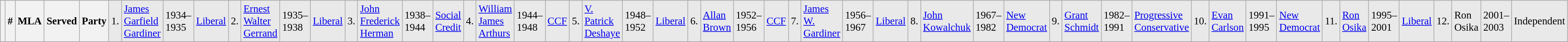<table class="wikitable" style="font-size: 95%; clear:both">
<tr style="background-color:#E9E9E9">
<th></th>
<th style="width: 25px">#</th>
<th style="width: 170px">MLA</th>
<th style="width: 80px">Served</th>
<th style="width: 150px">Party<br></th>
<td>1.</td>
<td><a href='#'>James Garfield Gardiner</a></td>
<td>1934–1935</td>
<td><a href='#'>Liberal</a><br></td>
<td>2.</td>
<td><a href='#'>Ernest Walter Gerrand</a></td>
<td>1935–1938</td>
<td><a href='#'>Liberal</a><br></td>
<td>3.</td>
<td><a href='#'>John Frederick Herman</a></td>
<td>1938–1944</td>
<td><a href='#'>Social Credit</a><br></td>
<td>4.</td>
<td><a href='#'>William James Arthurs</a></td>
<td>1944–1948</td>
<td><a href='#'>CCF</a><br></td>
<td>5.</td>
<td><a href='#'>V. Patrick Deshaye</a></td>
<td>1948–1952</td>
<td><a href='#'>Liberal</a><br></td>
<td>6.</td>
<td><a href='#'>Allan Brown</a></td>
<td>1952–1956</td>
<td><a href='#'>CCF</a><br></td>
<td>7.</td>
<td><a href='#'>James W. Gardiner</a></td>
<td>1956–1967</td>
<td><a href='#'>Liberal</a><br></td>
<td>8.</td>
<td><a href='#'>John Kowalchuk</a></td>
<td>1967–1982</td>
<td><a href='#'>New Democrat</a><br></td>
<td>9.</td>
<td><a href='#'>Grant Schmidt</a></td>
<td>1982–1991</td>
<td><a href='#'>Progressive Conservative</a><br></td>
<td>10.</td>
<td><a href='#'>Evan Carlson</a></td>
<td>1991–1995</td>
<td><a href='#'>New Democrat</a><br></td>
<td>11.</td>
<td><a href='#'>Ron Osika</a></td>
<td>1995–2001</td>
<td><a href='#'>Liberal</a><br></td>
<td>12.</td>
<td>Ron Osika</td>
<td>2001–2003</td>
<td>Independent</td>
</tr>
</table>
